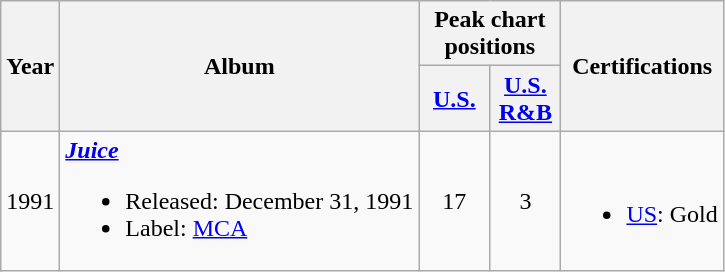<table class="wikitable">
<tr>
<th rowspan="2">Year</th>
<th rowspan="2">Album</th>
<th colspan="2">Peak chart positions</th>
<th rowspan="2">Certifications</th>
</tr>
<tr>
<th width=40><a href='#'>U.S.</a></th>
<th width=40><a href='#'>U.S. R&B</a></th>
</tr>
<tr>
<td>1991</td>
<td><strong><em><a href='#'>Juice</a></em></strong><br><ul><li>Released: December 31, 1991</li><li>Label: <a href='#'>MCA</a></li></ul></td>
<td align="center">17</td>
<td align="center">3</td>
<td><br><ul><li><a href='#'>US</a>: Gold</li></ul></td>
</tr>
</table>
